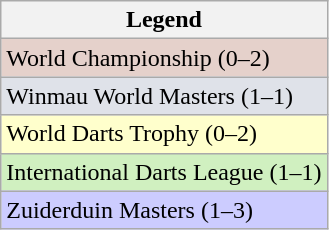<table class="wikitable">
<tr>
<th>Legend</th>
</tr>
<tr style="background:#e5d1cb;">
<td>World Championship (0–2)</td>
</tr>
<tr style="background:#dfe2e9;">
<td>Winmau World Masters (1–1)</td>
</tr>
<tr style="background:#ffc;">
<td>World Darts Trophy (0–2)</td>
</tr>
<tr style="background:#d0f0c0;">
<td>International Darts League (1–1)</td>
</tr>
<tr style="background:#ccf;">
<td>Zuiderduin Masters (1–3)</td>
</tr>
</table>
